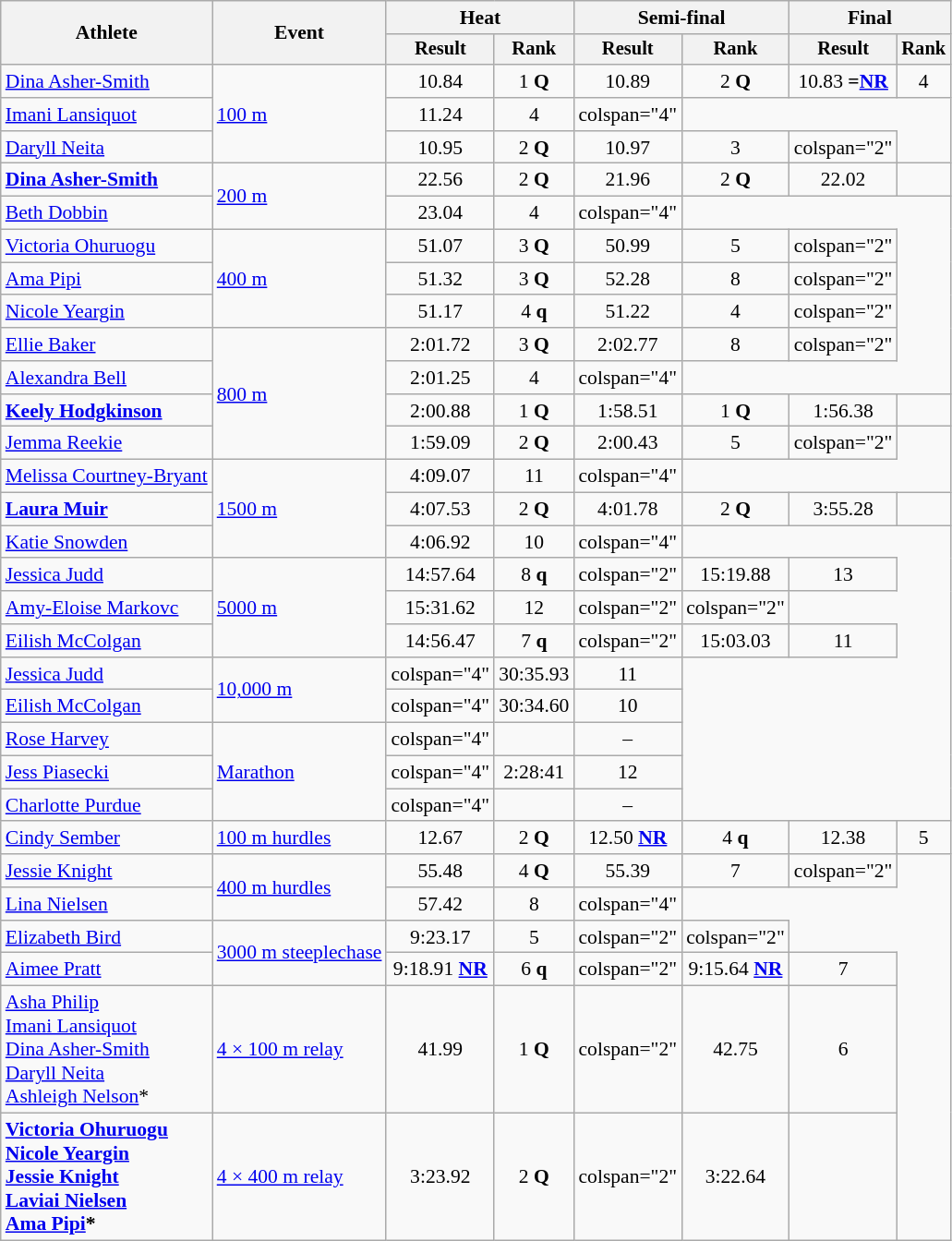<table class="wikitable" style="font-size:90%">
<tr>
<th rowspan="2">Athlete</th>
<th rowspan="2">Event</th>
<th colspan="2">Heat</th>
<th colspan="2">Semi-final</th>
<th colspan="2">Final</th>
</tr>
<tr style="font-size:95%">
<th>Result</th>
<th>Rank</th>
<th>Result</th>
<th>Rank</th>
<th>Result</th>
<th>Rank</th>
</tr>
<tr align=center>
<td align=left><a href='#'>Dina Asher-Smith</a></td>
<td rowspan="3" align=left><a href='#'>100 m</a></td>
<td>10.84 </td>
<td>1 <strong>Q</strong></td>
<td>10.89</td>
<td>2 <strong>Q</strong></td>
<td>10.83 <strong>=<a href='#'>NR</a></strong></td>
<td>4</td>
</tr>
<tr align=center>
<td align=left><a href='#'>Imani Lansiquot</a></td>
<td>11.24</td>
<td>4</td>
<td>colspan="4" </td>
</tr>
<tr align=center>
<td align=left><a href='#'>Daryll Neita</a></td>
<td>10.95 </td>
<td>2 <strong>Q</strong></td>
<td>10.97</td>
<td>3</td>
<td>colspan="2" </td>
</tr>
<tr align=center>
<td align=left><strong><a href='#'>Dina Asher-Smith</a></strong></td>
<td rowspan="2" align=left><a href='#'>200 m</a></td>
<td>22.56</td>
<td>2 <strong>Q</strong></td>
<td>21.96 </td>
<td>2 <strong>Q</strong></td>
<td>22.02</td>
<td></td>
</tr>
<tr align=center>
<td align=left><a href='#'>Beth Dobbin</a></td>
<td>23.04</td>
<td>4</td>
<td>colspan="4" </td>
</tr>
<tr align=center>
<td align=left><a href='#'>Victoria Ohuruogu</a></td>
<td rowspan="3" align=left><a href='#'>400 m</a></td>
<td>51.07</td>
<td>3 <strong>Q</strong></td>
<td>50.99 </td>
<td>5</td>
<td>colspan="2" </td>
</tr>
<tr align=center>
<td align=left><a href='#'>Ama Pipi</a></td>
<td>51.32</td>
<td>3 <strong>Q</strong></td>
<td>52.28</td>
<td>8</td>
<td>colspan="2" </td>
</tr>
<tr align=center>
<td align=left><a href='#'>Nicole Yeargin</a></td>
<td>51.17 </td>
<td>4 <strong>q</strong></td>
<td>51.22</td>
<td>4</td>
<td>colspan="2" </td>
</tr>
<tr align=center>
<td align=left><a href='#'>Ellie Baker</a></td>
<td rowspan="4" align=left><a href='#'>800 m</a></td>
<td>2:01.72</td>
<td>3 <strong>Q</strong></td>
<td>2:02.77</td>
<td>8</td>
<td>colspan="2" </td>
</tr>
<tr align=center>
<td align=left><a href='#'>Alexandra Bell</a></td>
<td>2:01.25</td>
<td>4</td>
<td>colspan="4" </td>
</tr>
<tr align=center>
<td align=left><strong><a href='#'>Keely Hodgkinson</a></strong></td>
<td>2:00.88</td>
<td>1 <strong>Q</strong></td>
<td>1:58.51</td>
<td>1 <strong>Q</strong></td>
<td>1:56.38 </td>
<td></td>
</tr>
<tr align=center>
<td align=left><a href='#'>Jemma Reekie</a></td>
<td>1:59.09</td>
<td>2 <strong>Q</strong></td>
<td>2:00.43</td>
<td>5</td>
<td>colspan="2" </td>
</tr>
<tr align=center>
<td align=left><a href='#'>Melissa Courtney-Bryant</a></td>
<td rowspan="3" align=left><a href='#'>1500 m</a></td>
<td>4:09.07</td>
<td>11</td>
<td>colspan="4" </td>
</tr>
<tr align=center>
<td align=left><strong><a href='#'>Laura Muir</a></strong></td>
<td>4:07.53</td>
<td>2 <strong>Q</strong></td>
<td>4:01.78 </td>
<td>2 <strong>Q</strong></td>
<td>3:55.28 </td>
<td></td>
</tr>
<tr align=center>
<td align=left><a href='#'>Katie Snowden</a></td>
<td>4:06.92</td>
<td>10</td>
<td>colspan="4" </td>
</tr>
<tr align=center>
<td align=left><a href='#'>Jessica Judd</a></td>
<td rowspan="3" align=left><a href='#'>5000 m</a></td>
<td>14:57.64</td>
<td>8 <strong>q</strong></td>
<td>colspan="2" </td>
<td>15:19.88</td>
<td>13</td>
</tr>
<tr align=center>
<td align=left><a href='#'>Amy-Eloise Markovc</a></td>
<td>15:31.62 </td>
<td>12</td>
<td>colspan="2" </td>
<td>colspan="2" </td>
</tr>
<tr align=center>
<td align=left><a href='#'>Eilish McColgan</a></td>
<td>14:56.47 </td>
<td>7 <strong>q</strong></td>
<td>colspan="2" </td>
<td>15:03.03</td>
<td>11</td>
</tr>
<tr align=center>
<td align=left><a href='#'>Jessica Judd</a></td>
<td rowspan="2" align=left><a href='#'>10,000 m</a></td>
<td>colspan="4" </td>
<td>30:35.93 </td>
<td>11</td>
</tr>
<tr align=center>
<td align=left><a href='#'>Eilish McColgan</a></td>
<td>colspan="4" </td>
<td>30:34.60</td>
<td>10</td>
</tr>
<tr align=center>
<td align=left><a href='#'>Rose Harvey</a></td>
<td rowspan="3" align=left><a href='#'>Marathon</a></td>
<td>colspan="4" </td>
<td></td>
<td>–</td>
</tr>
<tr align=center>
<td align=left><a href='#'>Jess Piasecki</a></td>
<td>colspan="4" </td>
<td>2:28:41</td>
<td>12</td>
</tr>
<tr align=center>
<td align=left><a href='#'>Charlotte Purdue</a></td>
<td>colspan="4" </td>
<td></td>
<td>–</td>
</tr>
<tr align=center>
<td align=left><a href='#'>Cindy Sember</a></td>
<td align=left><a href='#'>100 m hurdles</a></td>
<td>12.67</td>
<td>2 <strong>Q</strong></td>
<td>12.50 <strong><a href='#'>NR</a></strong></td>
<td>4 <strong>q</strong></td>
<td>12.38</td>
<td>5</td>
</tr>
<tr align=center>
<td align=left><a href='#'>Jessie Knight</a></td>
<td rowspan="2" align=left><a href='#'>400 m hurdles</a></td>
<td>55.48</td>
<td>4 <strong>Q</strong></td>
<td>55.39</td>
<td>7</td>
<td>colspan="2" </td>
</tr>
<tr align=center>
<td align=left><a href='#'>Lina Nielsen</a></td>
<td>57.42</td>
<td>8</td>
<td>colspan="4" </td>
</tr>
<tr align=center>
<td align=left><a href='#'>Elizabeth Bird</a></td>
<td rowspan="2" align=left><a href='#'>3000 m steeplechase</a></td>
<td>9:23.17</td>
<td>5</td>
<td>colspan="2" </td>
<td>colspan="2" </td>
</tr>
<tr align=center>
<td align=left><a href='#'>Aimee Pratt</a></td>
<td>9:18.91 <strong><a href='#'>NR</a></strong></td>
<td>6 <strong>q</strong></td>
<td>colspan="2" </td>
<td>9:15.64 <strong><a href='#'>NR</a></strong></td>
<td>7</td>
</tr>
<tr align=center>
<td align=left><a href='#'>Asha Philip</a><br><a href='#'>Imani Lansiquot</a><br><a href='#'>Dina Asher-Smith</a><br><a href='#'>Daryll Neita</a><br><a href='#'>Ashleigh Nelson</a>*</td>
<td align=left><a href='#'>4 × 100 m relay</a></td>
<td>41.99 </td>
<td>1 <strong>Q</strong></td>
<td>colspan="2" </td>
<td>42.75</td>
<td>6</td>
</tr>
<tr align=center>
<td align=left><strong><a href='#'>Victoria Ohuruogu</a><br><a href='#'>Nicole Yeargin</a><br><a href='#'>Jessie Knight</a><br><a href='#'>Laviai Nielsen</a><br><a href='#'>Ama Pipi</a>*</strong></td>
<td align=left><a href='#'>4 × 400 m relay</a></td>
<td>3:23.92 </td>
<td>2 <strong>Q</strong></td>
<td>colspan="2" </td>
<td>3:22.64 </td>
<td></td>
</tr>
</table>
